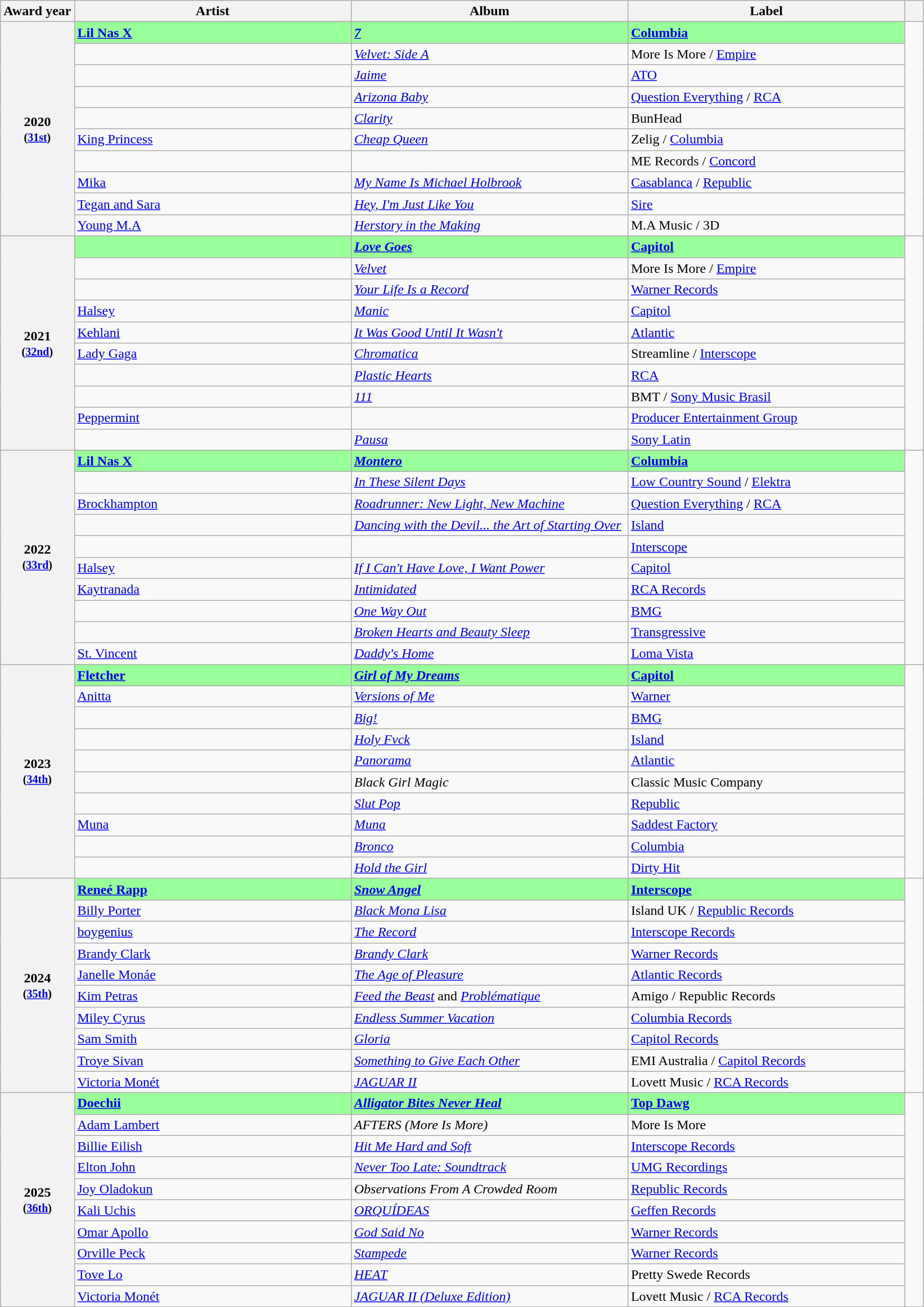<table class="wikitable sortable">
<tr>
<th scope="col" style="width:8%">Award year</th>
<th scope="col" style="width:30%">Artist</th>
<th scope="col" style="width:30%">Album</th>
<th scope="col" style="width:30%">Label</th>
<th scope="col" style="width:2%" class="unsortable"></th>
</tr>
<tr>
<th rowspan="10" scope="rowgroup" style="text-align:center">2020<br><small>(<a href='#'>31st</a>)</small></th>
<td style="background:#99ff99;"><strong><a href='#'>Lil Nas X</a> </strong></td>
<td style="background:#99ff99;"><strong><em><a href='#'>7</a></em></strong></td>
<td style="background:#99ff99;"><strong><a href='#'>Columbia</a></strong></td>
<td rowspan="10" align="center"><br></td>
</tr>
<tr>
<td></td>
<td><em><a href='#'>Velvet: Side A</a></em></td>
<td>More Is More / <a href='#'>Empire</a></td>
</tr>
<tr>
<td></td>
<td><em><a href='#'>Jaime</a></em></td>
<td><a href='#'>ATO</a></td>
</tr>
<tr>
<td></td>
<td><em><a href='#'>Arizona Baby</a></em></td>
<td><a href='#'>Question Everything</a> / <a href='#'>RCA</a></td>
</tr>
<tr>
<td></td>
<td><em><a href='#'>Clarity</a></em></td>
<td>BunHead</td>
</tr>
<tr>
<td><a href='#'>King Princess</a></td>
<td><em><a href='#'>Cheap Queen</a></em></td>
<td>Zelig / <a href='#'>Columbia</a></td>
</tr>
<tr>
<td></td>
<td><em></em></td>
<td>ME Records / <a href='#'>Concord</a></td>
</tr>
<tr>
<td><a href='#'>Mika</a></td>
<td><em><a href='#'>My Name Is Michael Holbrook</a></em></td>
<td><a href='#'>Casablanca</a> / <a href='#'>Republic</a></td>
</tr>
<tr>
<td><a href='#'>Tegan and Sara</a></td>
<td><em><a href='#'>Hey, I'm Just Like You</a></em></td>
<td><a href='#'>Sire</a></td>
</tr>
<tr>
<td><a href='#'>Young M.A</a></td>
<td><em><a href='#'>Herstory in the Making</a></em></td>
<td>M.A Music / 3D</td>
</tr>
<tr>
<th rowspan="10" scope="rowgroup" style="text-align:center">2021<br><small>(<a href='#'>32nd</a>)</small></th>
<td style="background:#99ff99;"><strong></strong> </td>
<td style="background:#99ff99;"><strong><em><a href='#'>Love Goes</a></em></strong></td>
<td style="background:#99ff99;"><strong><a href='#'>Capitol</a></strong></td>
<td rowspan="10" align="center"><br></td>
</tr>
<tr>
<td></td>
<td><em><a href='#'>Velvet</a></em></td>
<td>More Is More / <a href='#'>Empire</a></td>
</tr>
<tr>
<td></td>
<td><em><a href='#'>Your Life Is a Record</a></em></td>
<td><a href='#'>Warner Records</a></td>
</tr>
<tr>
<td><a href='#'>Halsey</a></td>
<td><em><a href='#'>Manic</a></em></td>
<td><a href='#'>Capitol</a></td>
</tr>
<tr>
<td><a href='#'>Kehlani</a></td>
<td><em><a href='#'>It Was Good Until It Wasn't</a></em></td>
<td><a href='#'>Atlantic</a></td>
</tr>
<tr>
<td><a href='#'>Lady Gaga</a></td>
<td><em><a href='#'>Chromatica</a></em></td>
<td>Streamline / <a href='#'>Interscope</a></td>
</tr>
<tr>
<td></td>
<td><em><a href='#'>Plastic Hearts</a></em></td>
<td><a href='#'>RCA</a></td>
</tr>
<tr>
<td></td>
<td><em><a href='#'>111</a></em></td>
<td>BMT / <a href='#'>Sony Music Brasil</a></td>
</tr>
<tr>
<td><a href='#'>Peppermint</a></td>
<td><em></em></td>
<td><a href='#'>Producer Entertainment Group</a></td>
</tr>
<tr>
<td></td>
<td><em><a href='#'>Pausa</a></em></td>
<td><a href='#'>Sony Latin</a></td>
</tr>
<tr>
<th rowspan="10" scope="rowgroup" style="text-align:center">2022<br><small>(<a href='#'>33rd</a>)</small></th>
<td style="background:#99ff99;"><strong><a href='#'>Lil Nas X</a> </strong></td>
<td style="background:#99ff99;"><strong><em><a href='#'>Montero</a></em></strong></td>
<td style="background:#99ff99;"><strong><a href='#'>Columbia</a></strong></td>
<td rowspan="10" align="center"><br></td>
</tr>
<tr>
<td></td>
<td><em><a href='#'>In These Silent Days</a></em></td>
<td><a href='#'>Low Country Sound</a> / <a href='#'>Elektra</a></td>
</tr>
<tr>
<td><a href='#'>Brockhampton</a></td>
<td><em><a href='#'>Roadrunner: New Light, New Machine</a></em></td>
<td><a href='#'>Question Everything</a> / <a href='#'>RCA</a></td>
</tr>
<tr>
<td></td>
<td><em><a href='#'>Dancing with the Devil... the Art of Starting Over</a></em></td>
<td><a href='#'>Island</a></td>
</tr>
<tr>
<td></td>
<td><em></em></td>
<td><a href='#'>Interscope</a></td>
</tr>
<tr>
<td><a href='#'>Halsey</a></td>
<td><em><a href='#'>If I Can't Have Love, I Want Power</a></em></td>
<td><a href='#'>Capitol</a></td>
</tr>
<tr>
<td><a href='#'>Kaytranada</a></td>
<td><em><a href='#'>Intimidated</a></em></td>
<td><a href='#'>RCA Records</a></td>
</tr>
<tr>
<td></td>
<td><em><a href='#'>One Way Out</a></em></td>
<td><a href='#'>BMG</a></td>
</tr>
<tr>
<td></td>
<td><em><a href='#'>Broken Hearts and Beauty Sleep</a></em></td>
<td><a href='#'>Transgressive</a></td>
</tr>
<tr>
<td><a href='#'>St. Vincent</a></td>
<td><em><a href='#'>Daddy's Home</a></em></td>
<td><a href='#'>Loma Vista</a></td>
</tr>
<tr>
<th rowspan="10" scope="rowgroup" style="text-align:center">2023<br><small>(<a href='#'>34th</a>)</small></th>
<td style="background:#99ff99;"><strong><a href='#'>Fletcher</a> </strong></td>
<td style="background:#99ff99;"><strong><em><a href='#'>Girl of My Dreams</a></em></strong></td>
<td style="background:#99ff99;"><strong><a href='#'>Capitol</a></strong></td>
<td rowspan="10" align="center"><br></td>
</tr>
<tr>
<td><a href='#'>Anitta</a></td>
<td><em><a href='#'>Versions of Me</a></em></td>
<td><a href='#'>Warner</a></td>
</tr>
<tr>
<td></td>
<td><em><a href='#'>Big!</a></em></td>
<td><a href='#'>BMG</a></td>
</tr>
<tr>
<td></td>
<td><em><a href='#'>Holy Fvck</a></em></td>
<td><a href='#'>Island</a></td>
</tr>
<tr>
<td></td>
<td><em><a href='#'>Panorama</a></em></td>
<td><a href='#'>Atlantic</a></td>
</tr>
<tr>
<td></td>
<td><em>Black Girl Magic</em></td>
<td>Classic Music Company</td>
</tr>
<tr>
<td></td>
<td><em><a href='#'>Slut Pop</a></em></td>
<td><a href='#'>Republic</a></td>
</tr>
<tr>
<td><a href='#'>Muna</a></td>
<td><em><a href='#'>Muna</a></em></td>
<td><a href='#'>Saddest Factory</a></td>
</tr>
<tr>
<td></td>
<td><em><a href='#'>Bronco</a></em></td>
<td><a href='#'>Columbia</a></td>
</tr>
<tr>
<td></td>
<td><em><a href='#'>Hold the Girl</a></em></td>
<td><a href='#'>Dirty Hit</a></td>
</tr>
<tr>
<th rowspan="10" scope="rowgroup" style="text-align:center">2024<br><small>(<a href='#'>35th</a>)</small></th>
<td style="background:#99ff99;"><strong><a href='#'>Reneé Rapp</a> </strong></td>
<td style="background:#99ff99;"><strong><em><a href='#'>Snow Angel</a></em></strong></td>
<td style="background:#99ff99;"><strong><a href='#'>Interscope</a></strong></td>
<td rowspan="10" align="center"></td>
</tr>
<tr>
<td><a href='#'>Billy Porter</a></td>
<td><em><a href='#'>Black Mona Lisa</a></em></td>
<td>Island UK / <a href='#'>Republic Records</a></td>
</tr>
<tr>
<td><a href='#'>boygenius</a></td>
<td><em><a href='#'>The Record</a></em></td>
<td><a href='#'>Interscope Records</a></td>
</tr>
<tr>
<td><a href='#'>Brandy Clark</a></td>
<td><em><a href='#'>Brandy Clark</a></em></td>
<td><a href='#'>Warner Records</a></td>
</tr>
<tr>
<td><a href='#'>Janelle Monáe</a></td>
<td><em><a href='#'>The Age of Pleasure</a></em></td>
<td><a href='#'>Atlantic Records</a></td>
</tr>
<tr>
<td><a href='#'>Kim Petras</a></td>
<td><em><a href='#'>Feed the Beast</a></em> and <em><a href='#'>Problématique</a></em></td>
<td>Amigo / Republic Records</td>
</tr>
<tr>
<td><a href='#'>Miley Cyrus</a></td>
<td><em><a href='#'>Endless Summer Vacation</a></em></td>
<td><a href='#'>Columbia Records</a></td>
</tr>
<tr>
<td><a href='#'>Sam Smith</a></td>
<td><em><a href='#'>Gloria</a></em></td>
<td><a href='#'>Capitol Records</a></td>
</tr>
<tr>
<td><a href='#'>Troye Sivan</a></td>
<td><em><a href='#'>Something to Give Each Other</a></em></td>
<td>EMI Australia / <a href='#'>Capitol Records</a></td>
</tr>
<tr>
<td><a href='#'>Victoria Monét</a></td>
<td><em><a href='#'>JAGUAR II</a></em></td>
<td>Lovett Music / <a href='#'>RCA Records</a></td>
</tr>
<tr>
<th rowspan="10" scope="rowgroup" style="text-align:center">2025<br><small>(<a href='#'>36th</a>)</small></th>
<td style="background:#99ff99;"><strong><a href='#'>Doechii</a> </strong></td>
<td style="background:#99ff99;"><strong><em><a href='#'>Alligator Bites Never Heal</a></em></strong></td>
<td style="background:#99ff99;"><strong><a href='#'>Top Dawg</a></strong></td>
<td rowspan="10" align="center"></td>
</tr>
<tr>
<td><a href='#'>Adam Lambert</a></td>
<td><em>AFTERS (More Is More)</em></td>
<td>More Is More</td>
</tr>
<tr>
<td><a href='#'>Billie Eilish</a></td>
<td><em><a href='#'>Hit Me Hard and Soft</a></em></td>
<td><a href='#'>Interscope Records</a></td>
</tr>
<tr>
<td><a href='#'>Elton John</a></td>
<td><em><a href='#'>Never Too Late: Soundtrack</a></em></td>
<td><a href='#'>UMG Recordings</a></td>
</tr>
<tr>
<td><a href='#'>Joy Oladokun</a></td>
<td><em>Observations From A Crowded Room</em></td>
<td><a href='#'>Republic Records</a></td>
</tr>
<tr>
<td><a href='#'>Kali Uchis</a></td>
<td><em><a href='#'>ORQUÍDEAS</a></em></td>
<td><a href='#'>Geffen Records</a></td>
</tr>
<tr>
<td><a href='#'>Omar Apollo</a></td>
<td><em><a href='#'>God Said No</a></em></td>
<td><a href='#'>Warner Records</a></td>
</tr>
<tr>
<td><a href='#'>Orville Peck</a></td>
<td><em><a href='#'>Stampede</a></em></td>
<td><a href='#'>Warner Records</a></td>
</tr>
<tr>
<td><a href='#'>Tove Lo</a></td>
<td><em><a href='#'>HEAT</a></em></td>
<td>Pretty Swede Records</td>
</tr>
<tr>
<td><a href='#'>Victoria Monét</a></td>
<td><em><a href='#'>JAGUAR II (Deluxe Edition)</a></em></td>
<td>Lovett Music / <a href='#'>RCA Records</a></td>
</tr>
<tr>
</tr>
</table>
